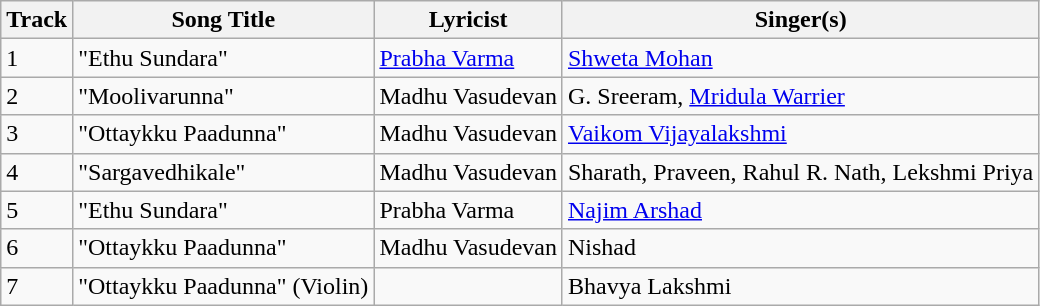<table class="wikitable">
<tr>
<th>Track</th>
<th>Song Title</th>
<th>Lyricist</th>
<th>Singer(s)</th>
</tr>
<tr>
<td>1</td>
<td>"Ethu Sundara"</td>
<td><a href='#'>Prabha Varma</a></td>
<td><a href='#'>Shweta Mohan</a></td>
</tr>
<tr>
<td>2</td>
<td>"Moolivarunna"</td>
<td>Madhu Vasudevan</td>
<td>G. Sreeram, <a href='#'>Mridula Warrier</a></td>
</tr>
<tr>
<td>3</td>
<td>"Ottaykku Paadunna"</td>
<td>Madhu Vasudevan</td>
<td><a href='#'>Vaikom Vijayalakshmi</a></td>
</tr>
<tr>
<td>4</td>
<td>"Sargavedhikale"</td>
<td>Madhu Vasudevan</td>
<td>Sharath, Praveen, Rahul R. Nath, Lekshmi Priya</td>
</tr>
<tr>
<td>5</td>
<td>"Ethu Sundara"</td>
<td>Prabha Varma</td>
<td><a href='#'>Najim Arshad</a></td>
</tr>
<tr>
<td>6</td>
<td>"Ottaykku Paadunna"</td>
<td>Madhu Vasudevan</td>
<td>Nishad</td>
</tr>
<tr>
<td>7</td>
<td>"Ottaykku Paadunna" (Violin)</td>
<td></td>
<td>Bhavya Lakshmi</td>
</tr>
</table>
